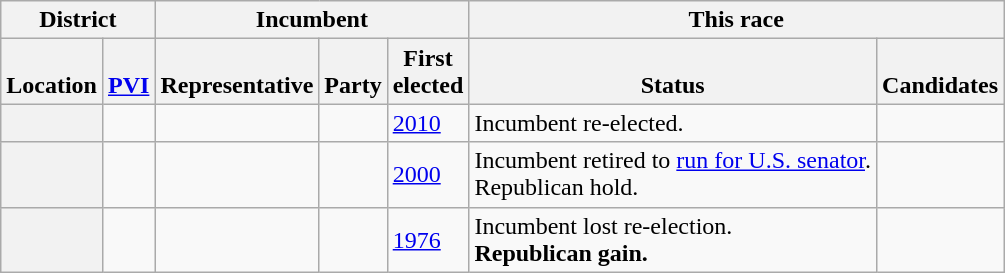<table class="wikitable sortable">
<tr valign=bottom>
<th colspan=2>District</th>
<th colspan=3>Incumbent</th>
<th colspan=2>This race</th>
</tr>
<tr valign=bottom>
<th>Location</th>
<th><a href='#'>PVI</a></th>
<th>Representative</th>
<th>Party</th>
<th>First<br>elected</th>
<th>Status</th>
<th>Candidates</th>
</tr>
<tr>
<th></th>
<td></td>
<td></td>
<td></td>
<td><a href='#'>2010</a></td>
<td>Incumbent re-elected.</td>
<td nowrap></td>
</tr>
<tr>
<th></th>
<td></td>
<td></td>
<td></td>
<td><a href='#'>2000</a></td>
<td>Incumbent retired to <a href='#'>run for U.S. senator</a>.<br>Republican hold.</td>
<td nowrap></td>
</tr>
<tr>
<th></th>
<td></td>
<td></td>
<td></td>
<td><a href='#'>1976</a></td>
<td>Incumbent lost re-election.<br><strong>Republican gain.</strong></td>
<td nowrap></td>
</tr>
</table>
